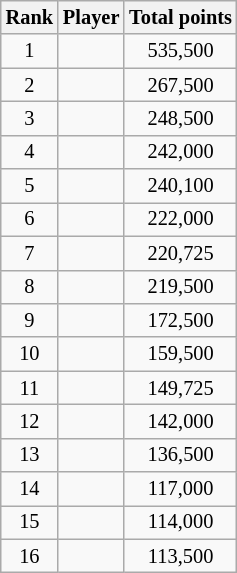<table class="wikitable" style="font-size: 85%">
<tr>
<th>Rank</th>
<th>Player</th>
<th>Total points</th>
</tr>
<tr>
<td align="center">1</td>
<td></td>
<td align="center">535,500</td>
</tr>
<tr>
<td align="center">2</td>
<td></td>
<td align="center">267,500</td>
</tr>
<tr>
<td align="center">3</td>
<td></td>
<td align="center">248,500</td>
</tr>
<tr>
<td align="center">4</td>
<td></td>
<td align="center">242,000</td>
</tr>
<tr>
<td align="center">5</td>
<td></td>
<td align="center">240,100</td>
</tr>
<tr>
<td align="center">6</td>
<td></td>
<td align="center">222,000</td>
</tr>
<tr>
<td align="center">7</td>
<td></td>
<td align="center">220,725</td>
</tr>
<tr>
<td align="center">8</td>
<td></td>
<td align="center">219,500</td>
</tr>
<tr>
<td align="center">9</td>
<td></td>
<td align="center">172,500</td>
</tr>
<tr>
<td align="center">10</td>
<td></td>
<td align="center">159,500</td>
</tr>
<tr>
<td align="center">11</td>
<td></td>
<td align="center">149,725</td>
</tr>
<tr>
<td align="center">12</td>
<td></td>
<td align="center">142,000</td>
</tr>
<tr>
<td align="center">13</td>
<td></td>
<td align="center">136,500</td>
</tr>
<tr>
<td align="center">14</td>
<td></td>
<td align="center">117,000</td>
</tr>
<tr>
<td align="center">15</td>
<td></td>
<td align="center">114,000</td>
</tr>
<tr>
<td align="center">16</td>
<td></td>
<td align="center">113,500</td>
</tr>
</table>
